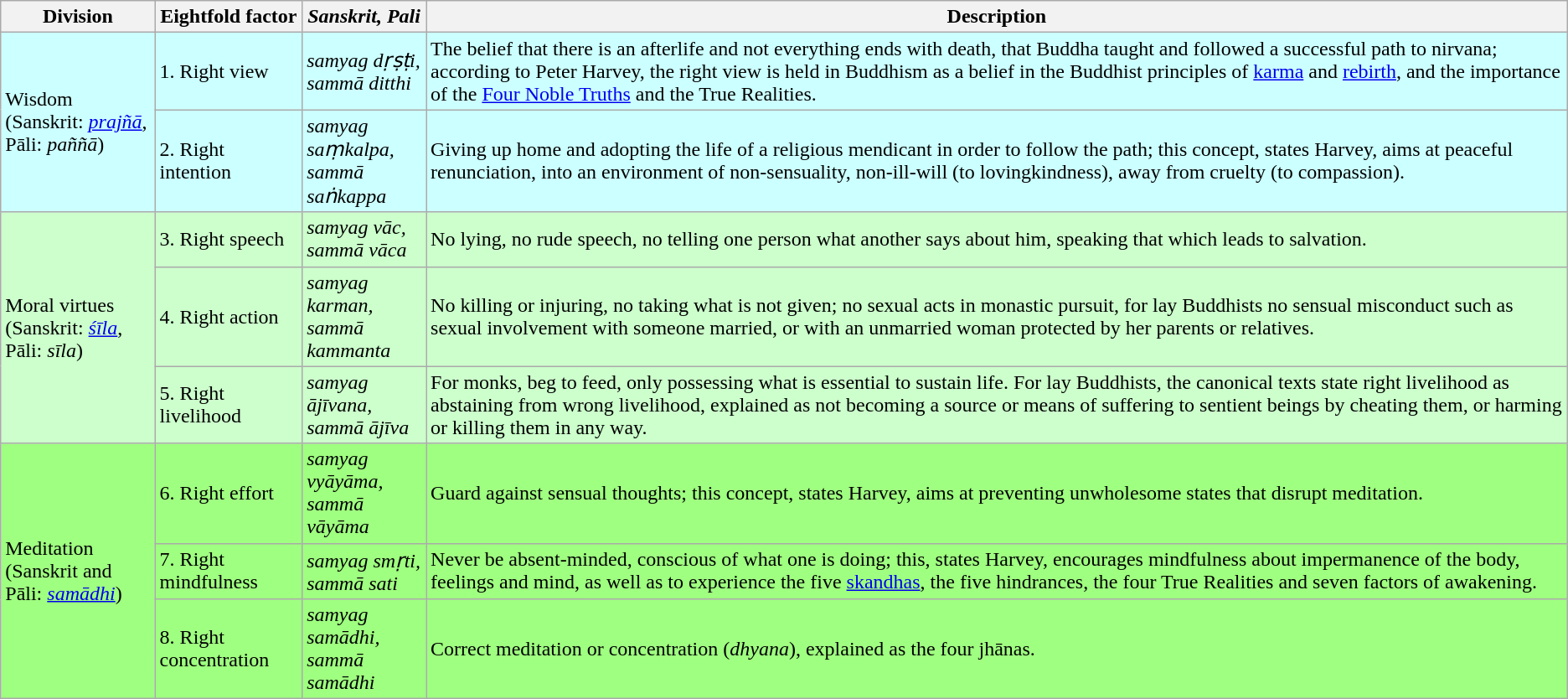<table class="wikitable">
<tr>
<th>Division</th>
<th>Eightfold factor</th>
<th><em>Sanskrit, Pali</em></th>
<th>Description</th>
</tr>
<tr style="background:#cff;">
<td rowspan="2">Wisdom<br>(Sanskrit: <em><a href='#'>prajñā</a></em>,<br>Pāli: <em>paññā</em>)</td>
<td>1. Right view</td>
<td><em>samyag dṛṣṭi,<br>sammā ditthi</em></td>
<td>The belief that there is an afterlife and not everything ends with death, that Buddha taught and followed a successful path to nirvana; according to Peter Harvey, the right view is held in Buddhism as a belief in the Buddhist principles of <a href='#'>karma</a> and <a href='#'>rebirth</a>, and the importance of the <a href='#'>Four Noble Truths</a> and the True Realities.</td>
</tr>
<tr style="background:#cff;">
<td>2. Right intention</td>
<td><em>samyag saṃkalpa,<br>sammā saṅkappa</em></td>
<td>Giving up home and adopting the life of a religious mendicant in order to follow the path; this concept, states Harvey, aims at peaceful renunciation, into an environment of non-sensuality, non-ill-will (to lovingkindness), away from cruelty (to compassion).</td>
</tr>
<tr style="background:#cfc;">
<td rowspan="3">Moral virtues<br>(Sanskrit: <em><a href='#'>śīla</a></em>,<br>Pāli: <em>sīla</em>)</td>
<td>3. Right speech</td>
<td><em>samyag vāc,<br>sammā vāca</em></td>
<td>No lying, no rude speech, no telling one person what another says about him, speaking that which leads to salvation.</td>
</tr>
<tr style="background:#cfc;">
<td>4. Right action</td>
<td><em>samyag karman,<br>sammā kammanta</em></td>
<td>No killing or injuring, no taking what is not given; no sexual acts in monastic pursuit, for lay Buddhists no sensual misconduct such as sexual involvement with someone married, or with an unmarried woman protected by her parents or relatives.</td>
</tr>
<tr style="background:#cfc;">
<td>5. Right livelihood</td>
<td><em>samyag ājīvana,<br>sammā ājīva</em></td>
<td>For monks, beg to feed, only possessing what is essential to sustain life. For lay Buddhists, the canonical texts state right livelihood as abstaining from wrong livelihood, explained as not becoming a source or means of suffering to sentient beings by cheating them, or harming or killing them in any way.</td>
</tr>
<tr style="background:#9fff80;">
<td rowspan="3">Meditation<br>(Sanskrit and Pāli: <em><a href='#'>samādhi</a></em>)</td>
<td>6. Right effort</td>
<td><em>samyag vyāyāma,<br>sammā vāyāma</em></td>
<td>Guard against sensual thoughts; this concept, states Harvey, aims at preventing unwholesome states that disrupt meditation.</td>
</tr>
<tr style="background:#9fff80;">
<td>7. Right mindfulness</td>
<td><em>samyag smṛti,<br>sammā sati</em></td>
<td>Never be absent-minded, conscious of what one is doing; this, states Harvey, encourages mindfulness about impermanence of the body, feelings and mind, as well as to experience the five <a href='#'>skandhas</a>, the five hindrances, the four True Realities and seven factors of awakening.</td>
</tr>
<tr style="background:#9fff80;">
<td>8. Right concentration</td>
<td><em>samyag samādhi,<br>sammā samādhi</em></td>
<td>Correct meditation or concentration (<em>dhyana</em>), explained as the four jhānas.</td>
</tr>
</table>
